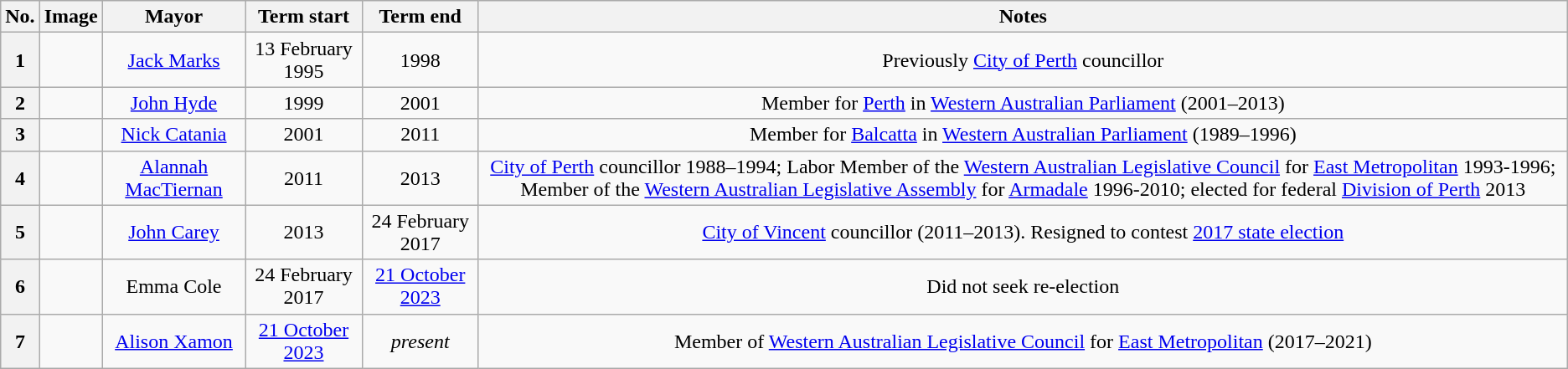<table class="wikitable">
<tr>
<th>No.</th>
<th>Image</th>
<th>Mayor</th>
<th>Term start</th>
<th>Term end</th>
<th>Notes</th>
</tr>
<tr>
<th>1</th>
<td align="center"></td>
<td align="center"><a href='#'>Jack Marks</a></td>
<td align="center">13 February 1995</td>
<td align="center">1998</td>
<td align="center">Previously <a href='#'>City of Perth</a> councillor</td>
</tr>
<tr>
<th>2</th>
<td align="center"></td>
<td align="center"><a href='#'>John Hyde</a></td>
<td align="center">1999</td>
<td align="center">2001</td>
<td align="center">Member for <a href='#'>Perth</a> in <a href='#'>Western Australian Parliament</a> (2001–2013)</td>
</tr>
<tr>
<th>3</th>
<td align="center"></td>
<td align="center"><a href='#'>Nick Catania</a></td>
<td align="center">2001</td>
<td align="center">2011</td>
<td align="center">Member for <a href='#'>Balcatta</a> in <a href='#'>Western Australian Parliament</a> (1989–1996)</td>
</tr>
<tr>
<th>4</th>
<td align="center"></td>
<td align="center"><a href='#'>Alannah MacTiernan</a></td>
<td align="center">2011</td>
<td align="center">2013</td>
<td align="center"><a href='#'>City of Perth</a> councillor 1988–1994; Labor Member of the <a href='#'>Western Australian Legislative Council</a> for <a href='#'>East Metropolitan</a> 1993-1996; Member of the <a href='#'>Western Australian Legislative Assembly</a> for <a href='#'>Armadale</a> 1996-2010; elected for federal <a href='#'>Division of Perth</a> 2013</td>
</tr>
<tr>
<th>5</th>
<td align="center"></td>
<td align="center"><a href='#'>John Carey</a></td>
<td align="center">2013</td>
<td align="center">24 February 2017</td>
<td align="center"><a href='#'>City of Vincent</a> councillor (2011–2013). Resigned to contest <a href='#'>2017 state election</a></td>
</tr>
<tr>
<th>6</th>
<td align="center"></td>
<td align="center">Emma Cole</td>
<td align="center">24 February 2017</td>
<td align="center"><a href='#'>21 October 2023</a></td>
<td align="center">Did not seek re-election</td>
</tr>
<tr>
<th>7</th>
<td align="center"></td>
<td align="center"><a href='#'>Alison Xamon</a></td>
<td align="center"><a href='#'>21 October 2023</a></td>
<td align="center"><em>present</em></td>
<td align="center">Member of <a href='#'>Western Australian Legislative Council</a> for <a href='#'>East Metropolitan</a> (2017–2021)</td>
</tr>
</table>
